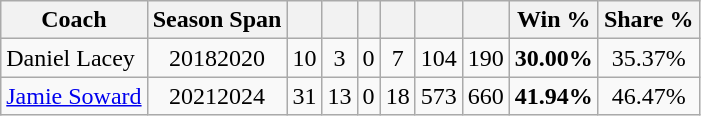<table class="wikitable sortable" style="text-align:center;">
<tr>
<th>Coach</th>
<th>Season Span</th>
<th></th>
<th></th>
<th></th>
<th></th>
<th></th>
<th></th>
<th>Win %</th>
<th>Share %</th>
</tr>
<tr>
<td align=left>Daniel Lacey</td>
<td>20182020</td>
<td>10</td>
<td>3</td>
<td>0</td>
<td>7</td>
<td align=right>104</td>
<td align=right>190</td>
<td><strong>30.00%</strong></td>
<td>35.37%</td>
</tr>
<tr>
<td align=left><a href='#'>Jamie Soward</a></td>
<td>20212024</td>
<td>31</td>
<td>13</td>
<td>0</td>
<td>18</td>
<td align=right>573</td>
<td align=right>660</td>
<td><strong>41.94%</strong></td>
<td>46.47%</td>
</tr>
</table>
